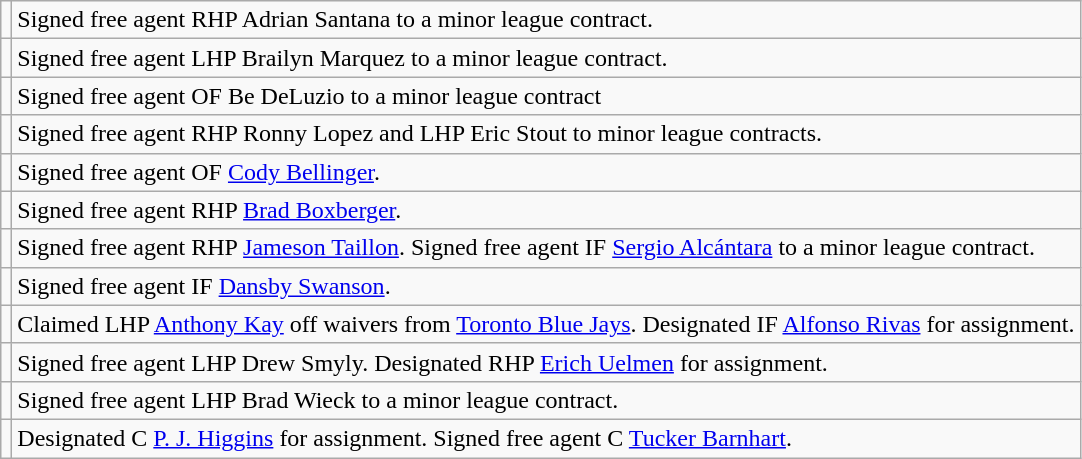<table class="wikitable">
<tr>
<td></td>
<td>Signed free agent RHP Adrian Santana to a minor league contract.</td>
</tr>
<tr>
<td></td>
<td>Signed free agent LHP Brailyn Marquez to a minor league contract.</td>
</tr>
<tr>
<td></td>
<td>Signed free agent OF Be DeLuzio to a minor league contract</td>
</tr>
<tr>
<td></td>
<td>Signed free agent RHP Ronny Lopez and LHP Eric Stout to minor league contracts.</td>
</tr>
<tr>
<td></td>
<td>Signed free agent OF <a href='#'>Cody Bellinger</a>.</td>
</tr>
<tr>
<td></td>
<td>Signed free agent RHP <a href='#'>Brad Boxberger</a>.</td>
</tr>
<tr>
<td></td>
<td>Signed free agent RHP <a href='#'>Jameson Taillon</a>. Signed free agent IF <a href='#'>Sergio Alcántara</a> to a minor league contract.</td>
</tr>
<tr>
<td></td>
<td>Signed free agent IF <a href='#'>Dansby Swanson</a>.</td>
</tr>
<tr>
<td></td>
<td>Claimed LHP <a href='#'>Anthony Kay</a> off waivers from <a href='#'>Toronto Blue Jays</a>. Designated IF <a href='#'>Alfonso Rivas</a> for assignment.</td>
</tr>
<tr>
<td></td>
<td>Signed free agent LHP Drew Smyly. Designated RHP <a href='#'>Erich Uelmen</a> for assignment.</td>
</tr>
<tr>
<td></td>
<td>Signed free agent LHP Brad Wieck to a minor league contract.</td>
</tr>
<tr>
<td></td>
<td>Designated C <a href='#'>P. J. Higgins</a> for assignment. Signed free agent C <a href='#'>Tucker Barnhart</a>.</td>
</tr>
</table>
